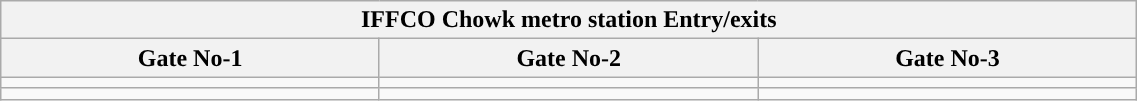<table class="wikitable" style="text-align: center;" width="60%">
<tr>
<th align="center" colspan="4" style="background:#"><span>IFFCO Chowk metro station Entry/exits</span></th>
</tr>
<tr>
<th style="width:15%;">Gate No-1</th>
<th style="width:15%;">Gate No-2</th>
<th style="width:15%;">Gate No-3</th>
</tr>
<tr>
<td></td>
<td></td>
<td></td>
</tr>
<tr>
<td></td>
<td></td>
<td></td>
</tr>
</table>
